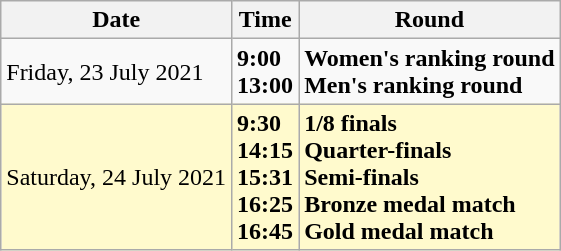<table class="wikitable">
<tr>
<th>Date</th>
<th>Time</th>
<th>Round</th>
</tr>
<tr>
<td>Friday, 23 July 2021</td>
<td><strong>9:00</strong><br><strong>13:00</strong></td>
<td><strong>Women's ranking round</strong><br><strong>Men's ranking round</strong></td>
</tr>
<tr style=background:lemonchiffon>
<td>Saturday, 24 July 2021</td>
<td><strong>9:30</strong><br><strong>14:15</strong><br><strong>15:31</strong><br><strong>16:25</strong><br><strong>16:45</strong></td>
<td><strong>1/8 finals</strong><br><strong>Quarter-finals</strong><br><strong>Semi-finals</strong><br><strong>Bronze medal match</strong><br><strong>Gold medal match</strong></td>
</tr>
</table>
